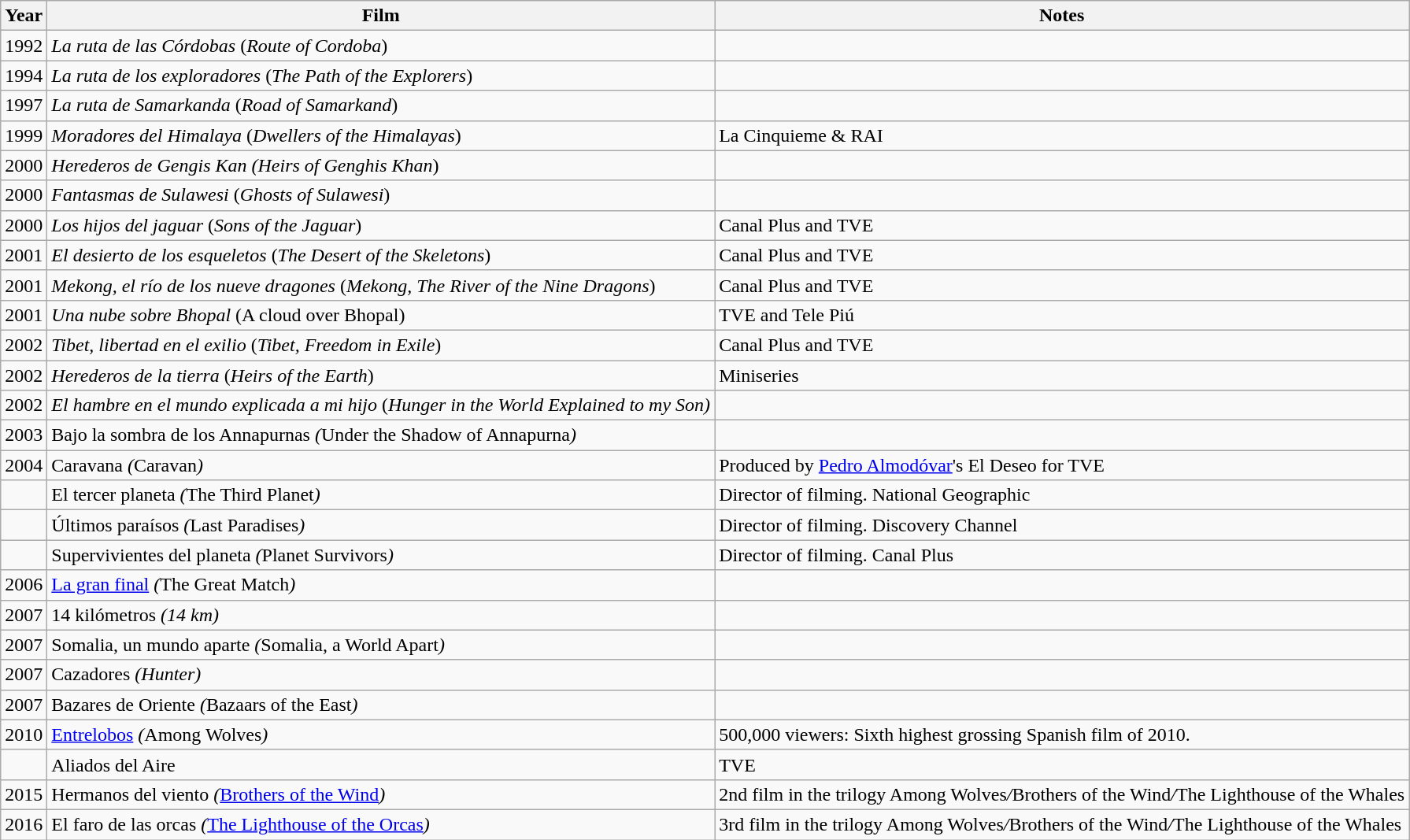<table class=wikitable>
<tr>
<th>Year</th>
<th>Film</th>
<th>Notes</th>
</tr>
<tr>
<td>1992</td>
<td><em>La ruta de las Córdobas</em> (<em>Route of Cordoba</em>)</td>
<td></td>
</tr>
<tr>
<td>1994</td>
<td><em>La ruta de los exploradores</em> (<em>The Path of the Explorers</em>)</td>
<td></td>
</tr>
<tr>
<td>1997</td>
<td><em>La ruta de Samarkanda</em> (<em>Road of Samarkand</em>)</td>
<td></td>
</tr>
<tr>
<td>1999</td>
<td><em>Moradores del Himalaya</em> (<em>Dwellers of the Himalayas</em>)</td>
<td>La Cinquieme & RAI</td>
</tr>
<tr>
<td>2000</td>
<td><em>Herederos de Gengis Kan</em> <em>(Heirs of Genghis Khan</em>)</td>
<td></td>
</tr>
<tr>
<td>2000</td>
<td><em>Fantasmas de Sulawesi</em> (<em>Ghosts of Sulawesi</em>)</td>
<td></td>
</tr>
<tr>
<td>2000</td>
<td><em>Los hijos del jaguar</em> (<em>Sons of the Jaguar</em>)</td>
<td>Canal Plus and TVE</td>
</tr>
<tr>
<td>2001</td>
<td><em>El desierto de los esqueletos</em> (<em>The Desert of the Skeletons</em>)</td>
<td>Canal Plus and TVE</td>
</tr>
<tr>
<td>2001</td>
<td><em>Mekong, el río de los nueve dragones</em> (<em>Mekong, The River of the Nine Dragons</em>)</td>
<td>Canal Plus and TVE</td>
</tr>
<tr>
<td>2001</td>
<td><em>Una nube sobre Bhopal</em> (A cloud over Bhopal)</td>
<td>TVE and Tele Piú</td>
</tr>
<tr>
<td>2002</td>
<td><em>Tibet, libertad en el exilio</em> (<em>Tibet, Freedom in Exile</em>)</td>
<td>Canal Plus and TVE</td>
</tr>
<tr>
<td>2002</td>
<td><em>Herederos de la tierra</em> (<em>Heirs of the Earth</em>)</td>
<td>Miniseries</td>
</tr>
<tr>
<td>2002</td>
<td><em>El hambre en el mundo explicada a mi hijo</em> (<em>Hunger in the World Explained to my Son)</td>
<td></td>
</tr>
<tr>
<td>2003</td>
<td></em>Bajo la sombra de los Annapurnas<em> (</em>Under the Shadow of Annapurna<em>)</td>
<td></td>
</tr>
<tr>
<td>2004</td>
<td></em>Caravana<em> (</em>Caravan<em>)</td>
<td>Produced by <a href='#'>Pedro Almodóvar</a>'s  El Deseo for TVE</td>
</tr>
<tr>
<td></td>
<td></em>El tercer planeta<em> (</em>The Third Planet<em>)</td>
<td>Director of filming. National Geographic</td>
</tr>
<tr>
<td></td>
<td></em>Últimos paraísos<em> (</em>Last Paradises<em>)</td>
<td>Director of filming. Discovery Channel</td>
</tr>
<tr>
<td></td>
<td></em>Supervivientes del planeta<em> (</em>Planet Survivors<em>)</td>
<td>Director of filming. Canal Plus</td>
</tr>
<tr>
<td>2006</td>
<td></em><a href='#'>La gran final</a><em> (</em>The Great Match<em>)</td>
<td></td>
</tr>
<tr>
<td>2007</td>
<td></em>14 kilómetros<em> (14 km)</td>
<td></td>
</tr>
<tr>
<td>2007</td>
<td></em>Somalia, un mundo aparte<em> (</em>Somalia, a World Apart<em>)</td>
<td></td>
</tr>
<tr>
<td>2007</td>
<td></em>Cazadores<em> (Hunter)</td>
<td></td>
</tr>
<tr>
<td>2007</td>
<td></em>Bazares de Oriente<em> (</em>Bazaars of the East<em>)</td>
<td></td>
</tr>
<tr>
<td>2010</td>
<td></em><a href='#'>Entrelobos</a><em> (</em>Among Wolves<em>)</td>
<td>500,000 viewers: Sixth highest grossing Spanish film of 2010.</td>
</tr>
<tr>
<td></td>
<td></em>Aliados del Aire<em></td>
<td>TVE</td>
</tr>
<tr>
<td>2015</td>
<td></em>Hermanos del viento<em> (</em><a href='#'>Brothers of the Wind</a><em>)</td>
<td>2nd film in the trilogy </em>Among Wolves<em>/</em>Brothers of the Wind<em>/</em>The Lighthouse of the Whales<em></td>
</tr>
<tr>
<td>2016</td>
<td></em>El faro de las orcas<em> (</em><a href='#'>The Lighthouse of the Orcas</a><em>)</td>
<td>3rd film in the trilogy </em>Among Wolves<em>/</em>Brothers of the Wind<em>/</em>The Lighthouse of the Whales<em></td>
</tr>
</table>
